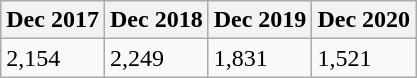<table class="wikitable">
<tr>
<th>Dec 2017</th>
<th>Dec 2018</th>
<th>Dec 2019</th>
<th>Dec 2020</th>
</tr>
<tr>
<td>2,154</td>
<td>2,249</td>
<td>1,831</td>
<td>1,521</td>
</tr>
</table>
